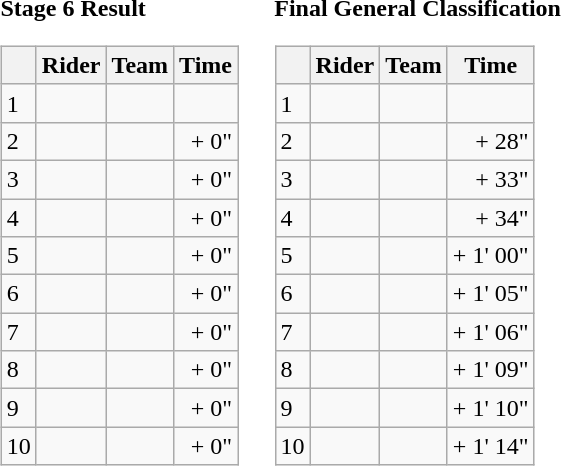<table>
<tr>
<td><strong>Stage 6 Result</strong><br><table class="wikitable">
<tr>
<th></th>
<th>Rider</th>
<th>Team</th>
<th>Time</th>
</tr>
<tr>
<td>1</td>
<td></td>
<td></td>
<td align="right"></td>
</tr>
<tr>
<td>2</td>
<td></td>
<td></td>
<td align="right">+ 0"</td>
</tr>
<tr>
<td>3</td>
<td></td>
<td></td>
<td align="right">+ 0"</td>
</tr>
<tr>
<td>4</td>
<td></td>
<td></td>
<td align="right">+ 0"</td>
</tr>
<tr>
<td>5</td>
<td></td>
<td></td>
<td align="right">+ 0"</td>
</tr>
<tr>
<td>6</td>
<td></td>
<td></td>
<td align="right">+ 0"</td>
</tr>
<tr>
<td>7</td>
<td></td>
<td></td>
<td align="right">+ 0"</td>
</tr>
<tr>
<td>8</td>
<td></td>
<td></td>
<td align="right">+ 0"</td>
</tr>
<tr>
<td>9</td>
<td></td>
<td></td>
<td align="right">+ 0"</td>
</tr>
<tr>
<td>10</td>
<td></td>
<td></td>
<td align="right">+ 0"</td>
</tr>
</table>
</td>
<td></td>
<td><strong>Final General Classification</strong><br><table class="wikitable">
<tr>
<th></th>
<th>Rider</th>
<th>Team</th>
<th>Time</th>
</tr>
<tr>
<td>1</td>
<td> </td>
<td></td>
<td align="right"></td>
</tr>
<tr>
<td>2</td>
<td></td>
<td></td>
<td align="right">+ 28"</td>
</tr>
<tr>
<td>3</td>
<td></td>
<td></td>
<td align="right">+ 33"</td>
</tr>
<tr>
<td>4</td>
<td></td>
<td></td>
<td align="right">+ 34"</td>
</tr>
<tr>
<td>5</td>
<td></td>
<td></td>
<td align="right">+ 1' 00"</td>
</tr>
<tr>
<td>6</td>
<td></td>
<td></td>
<td align="right">+ 1' 05"</td>
</tr>
<tr>
<td>7</td>
<td></td>
<td></td>
<td align="right">+ 1' 06"</td>
</tr>
<tr>
<td>8</td>
<td> </td>
<td></td>
<td align="right">+ 1' 09"</td>
</tr>
<tr>
<td>9</td>
<td></td>
<td></td>
<td align="right">+ 1' 10"</td>
</tr>
<tr>
<td>10</td>
<td></td>
<td></td>
<td align="right">+ 1' 14"</td>
</tr>
</table>
</td>
</tr>
</table>
